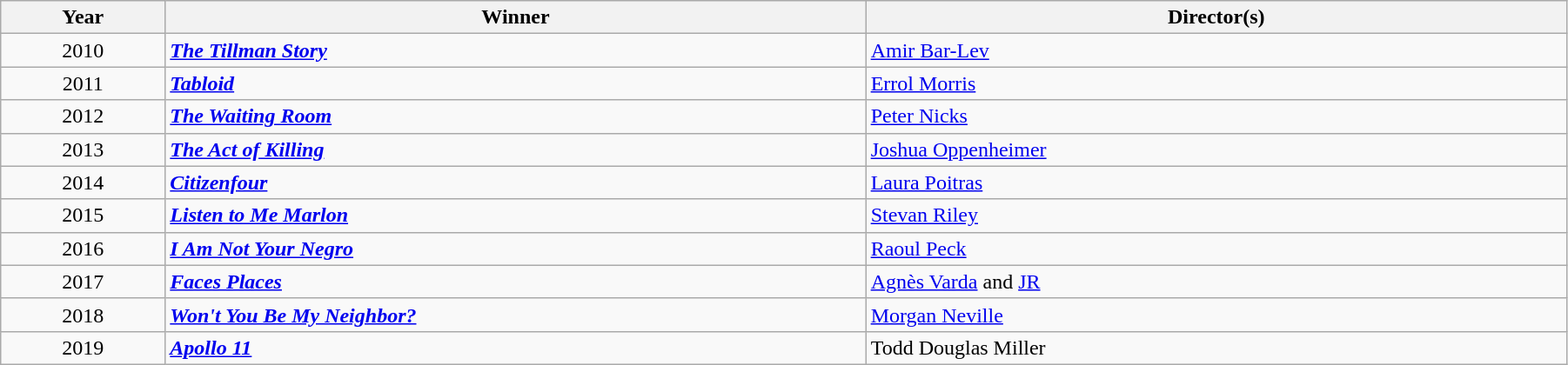<table class="wikitable" width="95%" cellpadding="5">
<tr>
<th width="100"><strong>Year</strong></th>
<th width="450"><strong>Winner</strong></th>
<th width="450"><strong>Director(s)</strong></th>
</tr>
<tr>
<td align="center">2010</td>
<td><strong><em><a href='#'>The Tillman Story</a></em></strong></td>
<td><a href='#'>Amir Bar-Lev</a></td>
</tr>
<tr>
<td align="center">2011</td>
<td><strong><em><a href='#'>Tabloid</a></em></strong></td>
<td><a href='#'>Errol Morris</a></td>
</tr>
<tr>
<td align="center">2012</td>
<td><strong><em><a href='#'>The Waiting Room</a></em></strong></td>
<td><a href='#'>Peter Nicks</a></td>
</tr>
<tr>
<td align="center">2013</td>
<td><strong><em><a href='#'>The Act of Killing</a></em></strong></td>
<td><a href='#'>Joshua Oppenheimer</a></td>
</tr>
<tr>
<td align="center">2014</td>
<td><strong><em><a href='#'>Citizenfour</a></em></strong></td>
<td><a href='#'>Laura Poitras</a></td>
</tr>
<tr>
<td align="center">2015</td>
<td><strong><em><a href='#'>Listen to Me Marlon</a></em></strong></td>
<td><a href='#'>Stevan Riley</a></td>
</tr>
<tr>
<td align="center">2016</td>
<td><strong><em><a href='#'>I Am Not Your Negro</a></em></strong></td>
<td><a href='#'>Raoul Peck</a></td>
</tr>
<tr>
<td align="center">2017</td>
<td><strong><em><a href='#'>Faces Places</a></em></strong></td>
<td><a href='#'>Agnès Varda</a> and <a href='#'>JR</a></td>
</tr>
<tr>
<td align="center">2018</td>
<td><strong><em><a href='#'>Won't You Be My Neighbor?</a></em></strong></td>
<td><a href='#'>Morgan Neville</a></td>
</tr>
<tr>
<td align="center">2019</td>
<td><strong><em><a href='#'>Apollo 11</a></em></strong></td>
<td>Todd Douglas Miller</td>
</tr>
</table>
